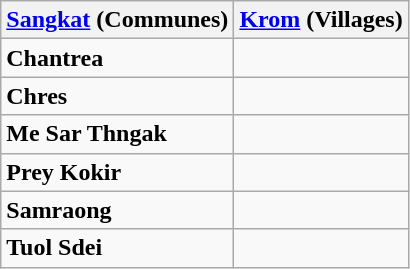<table class="wikitable">
<tr>
<th><a href='#'>Sangkat</a> (Communes)</th>
<th><a href='#'>Krom</a> (Villages)</th>
</tr>
<tr>
<td><strong>Chantrea</strong></td>
<td></td>
</tr>
<tr>
<td><strong>Chres</strong></td>
<td></td>
</tr>
<tr>
<td><strong>Me Sar Thngak</strong></td>
<td></td>
</tr>
<tr>
<td><strong>Prey Kokir</strong></td>
<td></td>
</tr>
<tr>
<td><strong>Samraong</strong></td>
<td></td>
</tr>
<tr>
<td><strong>Tuol Sdei</strong></td>
<td></td>
</tr>
</table>
